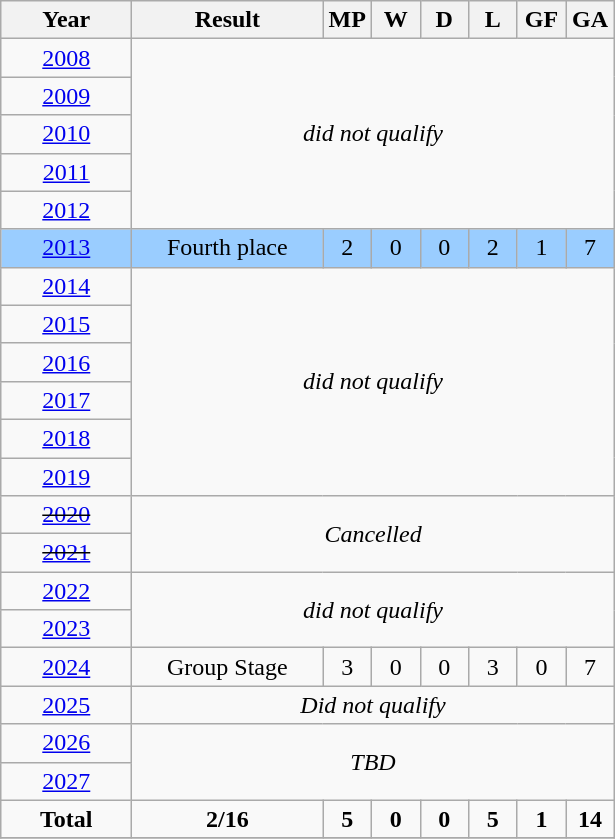<table class="wikitable" style="text-align: center;">
<tr>
<th width=80>Year</th>
<th width=120>Result</th>
<th width=25>MP</th>
<th width=25>W</th>
<th width=25>D</th>
<th width=25>L</th>
<th width=25>GF</th>
<th width=25>GA</th>
</tr>
<tr>
<td> <a href='#'>2008</a></td>
<td colspan=7 rowspan=5><em>did not qualify</em></td>
</tr>
<tr>
<td> <a href='#'>2009</a></td>
</tr>
<tr>
<td> <a href='#'>2010</a></td>
</tr>
<tr>
<td> <a href='#'>2011</a></td>
</tr>
<tr>
<td> <a href='#'>2012</a></td>
</tr>
<tr style="background:#9acdff;">
<td> <a href='#'>2013</a></td>
<td>Fourth place</td>
<td>2</td>
<td>0</td>
<td>0</td>
<td>2</td>
<td>1</td>
<td>7</td>
</tr>
<tr>
<td> <a href='#'>2014</a></td>
<td colspan=7 rowspan=6><em>did not qualify</em></td>
</tr>
<tr>
<td> <a href='#'>2015</a></td>
</tr>
<tr>
<td> <a href='#'>2016</a></td>
</tr>
<tr>
<td> <a href='#'>2017</a></td>
</tr>
<tr>
<td> <a href='#'>2018</a></td>
</tr>
<tr>
<td> <a href='#'>2019</a></td>
</tr>
<tr>
<td> <s><a href='#'>2020</a></s></td>
<td colspan=7 rowspan=2><em>Cancelled</em></td>
</tr>
<tr>
<td> <s><a href='#'>2021</a></s></td>
</tr>
<tr>
<td> <a href='#'>2022</a></td>
<td colspan=7 rowspan=2><em>did not qualify</em></td>
</tr>
<tr>
<td> <a href='#'>2023</a></td>
</tr>
<tr>
<td> <a href='#'>2024</a></td>
<td>Group Stage</td>
<td>3</td>
<td>0</td>
<td>0</td>
<td>3</td>
<td>0</td>
<td>7</td>
</tr>
<tr>
<td> <a href='#'>2025</a></td>
<td colspan=8><em>Did not qualify</em></td>
</tr>
<tr>
<td> <a href='#'>2026</a></td>
<td colspan=8 rowspan=2><em>TBD</em></td>
</tr>
<tr>
<td> <a href='#'>2027</a></td>
</tr>
<tr>
<td><strong>Total</strong></td>
<td><strong>2/16</strong></td>
<td><strong>5</strong></td>
<td><strong>0</strong></td>
<td><strong>0</strong></td>
<td><strong>5</strong></td>
<td><strong>1</strong></td>
<td><strong>14</strong></td>
</tr>
<tr>
</tr>
</table>
